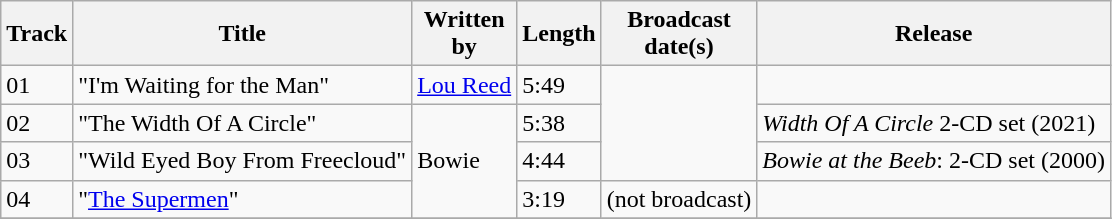<table class="wikitable">
<tr>
<th>Track</th>
<th>Title</th>
<th>Written<br> by</th>
<th>Length</th>
<th>Broadcast<br> date(s)</th>
<th>Release</th>
</tr>
<tr>
<td>01</td>
<td>"I'm Waiting for the Man"</td>
<td><a href='#'>Lou Reed</a></td>
<td>5:49</td>
<td rowspan="3"></td>
<td></td>
</tr>
<tr>
<td>02</td>
<td>"The Width Of A Circle"</td>
<td rowspan="3">Bowie</td>
<td>5:38</td>
<td><em>Width Of A Circle</em> 2-CD set (2021)</td>
</tr>
<tr>
<td>03</td>
<td>"Wild Eyed Boy From Freecloud"</td>
<td>4:44</td>
<td><em>Bowie at the Beeb</em>: 2-CD set (2000)</td>
</tr>
<tr>
<td>04</td>
<td>"<a href='#'>The Supermen</a>"</td>
<td>3:19</td>
<td>(not broadcast)</td>
<td></td>
</tr>
<tr>
</tr>
</table>
